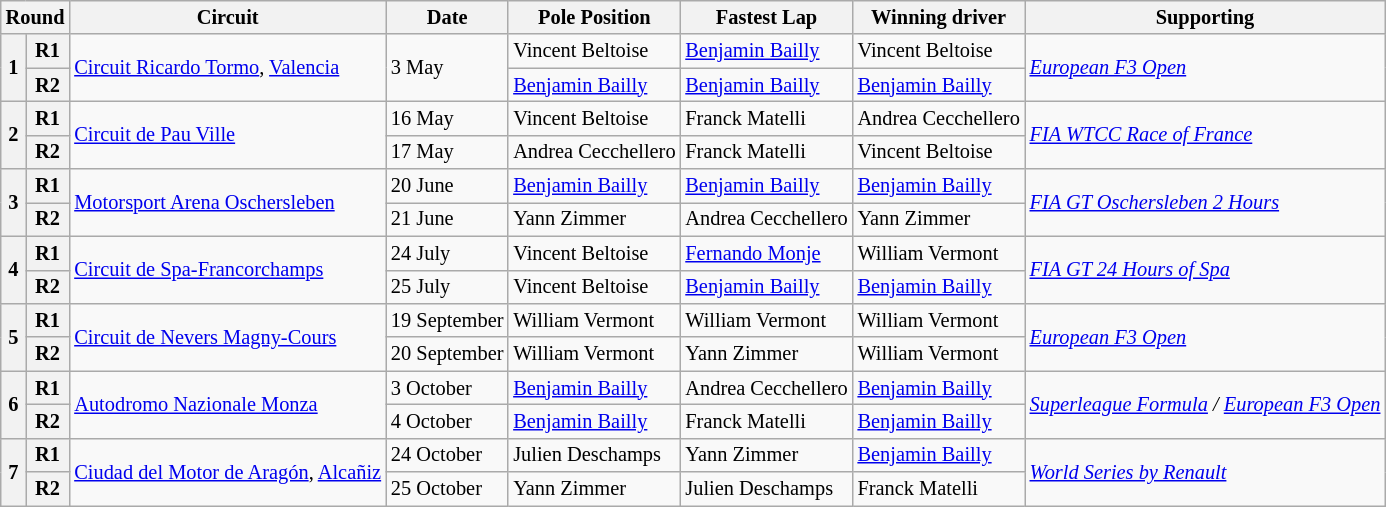<table class="wikitable" style="font-size: 85%;">
<tr>
<th colspan=2>Round</th>
<th>Circuit</th>
<th>Date</th>
<th>Pole Position</th>
<th>Fastest Lap</th>
<th>Winning driver</th>
<th>Supporting</th>
</tr>
<tr>
<th rowspan=2>1</th>
<th>R1</th>
<td rowspan=2> <a href='#'>Circuit Ricardo Tormo</a>, <a href='#'>Valencia</a></td>
<td rowspan=2>3 May</td>
<td> Vincent Beltoise</td>
<td> <a href='#'>Benjamin Bailly</a></td>
<td> Vincent Beltoise</td>
<td rowspan=2><em><a href='#'>European F3 Open</a></em></td>
</tr>
<tr>
<th>R2</th>
<td> <a href='#'>Benjamin Bailly</a></td>
<td> <a href='#'>Benjamin Bailly</a></td>
<td> <a href='#'>Benjamin Bailly</a></td>
</tr>
<tr>
<th rowspan=2>2</th>
<th>R1</th>
<td rowspan=2> <a href='#'>Circuit de Pau Ville</a></td>
<td>16 May</td>
<td> Vincent Beltoise</td>
<td> Franck Matelli</td>
<td nowrap> Andrea Cecchellero</td>
<td rowspan=2><em><a href='#'>FIA WTCC Race of France</a></em></td>
</tr>
<tr>
<th>R2</th>
<td>17 May</td>
<td nowrap> Andrea Cecchellero</td>
<td> Franck Matelli</td>
<td> Vincent Beltoise</td>
</tr>
<tr>
<th rowspan=2>3</th>
<th>R1</th>
<td rowspan=2> <a href='#'>Motorsport Arena Oschersleben</a></td>
<td>20 June</td>
<td> <a href='#'>Benjamin Bailly</a></td>
<td> <a href='#'>Benjamin Bailly</a></td>
<td> <a href='#'>Benjamin Bailly</a></td>
<td rowspan=2 nowrap><em><a href='#'>FIA GT Oschersleben 2 Hours</a></em></td>
</tr>
<tr>
<th>R2</th>
<td>21 June</td>
<td> Yann Zimmer</td>
<td nowrap> Andrea Cecchellero</td>
<td> Yann Zimmer</td>
</tr>
<tr>
<th rowspan=2>4</th>
<th>R1</th>
<td rowspan=2> <a href='#'>Circuit de Spa-Francorchamps</a></td>
<td>24 July</td>
<td> Vincent Beltoise</td>
<td> <a href='#'>Fernando Monje</a></td>
<td> William Vermont</td>
<td rowspan=2><em><a href='#'>FIA GT 24 Hours of Spa</a></em></td>
</tr>
<tr>
<th>R2</th>
<td>25 July</td>
<td> Vincent Beltoise</td>
<td> <a href='#'>Benjamin Bailly</a></td>
<td> <a href='#'>Benjamin Bailly</a></td>
</tr>
<tr>
<th rowspan=2>5</th>
<th>R1</th>
<td rowspan=2> <a href='#'>Circuit de Nevers Magny-Cours</a></td>
<td nowrap>19 September</td>
<td> William Vermont</td>
<td> William Vermont</td>
<td> William Vermont</td>
<td rowspan=2><em><a href='#'>European F3 Open</a></em></td>
</tr>
<tr>
<th>R2</th>
<td nowrap>20 September</td>
<td> William Vermont</td>
<td> Yann Zimmer</td>
<td> William Vermont</td>
</tr>
<tr>
<th rowspan=2>6</th>
<th>R1</th>
<td rowspan=2> <a href='#'>Autodromo Nazionale Monza</a></td>
<td>3 October</td>
<td nowrap> <a href='#'>Benjamin Bailly</a></td>
<td nowrap> Andrea Cecchellero</td>
<td nowrap> <a href='#'>Benjamin Bailly</a></td>
<td rowspan=2><em><a href='#'>Superleague Formula</a> / <a href='#'>European F3 Open</a></em></td>
</tr>
<tr>
<th>R2</th>
<td>4 October</td>
<td> <a href='#'>Benjamin Bailly</a></td>
<td> Franck Matelli</td>
<td> <a href='#'>Benjamin Bailly</a></td>
</tr>
<tr>
<th rowspan=2>7</th>
<th>R1</th>
<td rowspan=2 nowrap> <a href='#'>Ciudad del Motor de Aragón</a>, <a href='#'>Alcañiz</a></td>
<td>24 October</td>
<td nowrap> Julien Deschamps</td>
<td> Yann Zimmer</td>
<td> <a href='#'>Benjamin Bailly</a></td>
<td rowspan=2><em><a href='#'>World Series by Renault</a></em></td>
</tr>
<tr>
<th>R2</th>
<td>25 October</td>
<td> Yann Zimmer</td>
<td> Julien Deschamps</td>
<td> Franck Matelli</td>
</tr>
</table>
